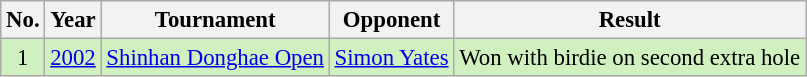<table class="wikitable" style="font-size:95%;">
<tr>
<th>No.</th>
<th>Year</th>
<th>Tournament</th>
<th>Opponent</th>
<th>Result</th>
</tr>
<tr style="background:#D0F0C0;">
<td align=center>1</td>
<td><a href='#'>2002</a></td>
<td><a href='#'>Shinhan Donghae Open</a></td>
<td> <a href='#'>Simon Yates</a></td>
<td>Won with birdie on second extra hole</td>
</tr>
</table>
